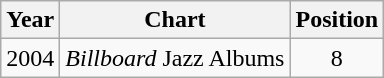<table class="wikitable">
<tr>
<th>Year</th>
<th>Chart</th>
<th>Position</th>
</tr>
<tr>
<td>2004</td>
<td><em>Billboard</em> Jazz Albums</td>
<td style="text-align:center;">8</td>
</tr>
</table>
